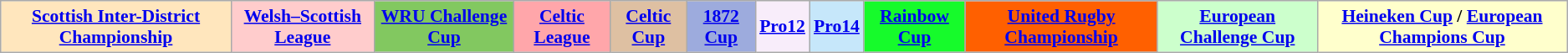<table class="wikitable" style="font-size:90%">
<tr>
<td style="text-align:center; background:#FFE6BD;"><strong><a href='#'>Scottish Inter-District Championship</a></strong></td>
<td style="text-align:center; background:#FCC;"><strong><a href='#'>Welsh–Scottish League</a></strong></td>
<td style="text-align:center; background:#82C860;"><strong><a href='#'>WRU Challenge Cup</a></strong></td>
<td style="text-align:center; background:#FFA6AA;"><strong><a href='#'>Celtic League</a></strong></td>
<td style="text-align:center; background:#DEC0A2;"><strong><a href='#'>Celtic Cup</a></strong></td>
<td style="text-align:center; background:#9DABDD;"><strong><a href='#'>1872 Cup</a></strong></td>
<td style="text-align:center; background:#F8EDFA;"><strong><a href='#'>Pro12</a></strong></td>
<td style="text-align:center; background:#C6E7FA;"><strong><a href='#'>Pro14</a></strong></td>
<td style="text-align:center; background:#16FB2B;"><strong><a href='#'>Rainbow Cup</a></strong></td>
<td style="text-align:center; background:#FF6000;"><strong><a href='#'>United Rugby Championship</a></strong></td>
<td style="text-align:center; background:#ccffcc;"><strong><a href='#'>European Challenge Cup</a></strong></td>
<td style="text-align:center; background:#ffffcc;"><strong><a href='#'>Heineken Cup</a> / <a href='#'>European Champions Cup</a></strong></td>
</tr>
</table>
